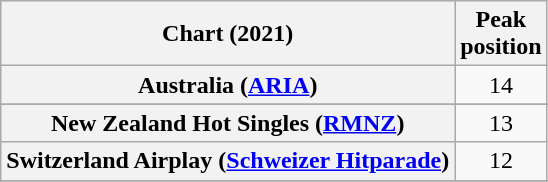<table class="wikitable sortable plainrowheaders" style="text-align:center">
<tr>
<th scope="col">Chart (2021)</th>
<th scope="col">Peak<br>position</th>
</tr>
<tr>
<th scope="row">Australia (<a href='#'>ARIA</a>)</th>
<td>14</td>
</tr>
<tr>
</tr>
<tr>
</tr>
<tr>
</tr>
<tr>
<th scope="row">New Zealand Hot Singles (<a href='#'>RMNZ</a>)</th>
<td>13</td>
</tr>
<tr>
<th scope="row">Switzerland Airplay (<a href='#'>Schweizer Hitparade</a>)</th>
<td>12</td>
</tr>
<tr>
</tr>
<tr>
</tr>
</table>
